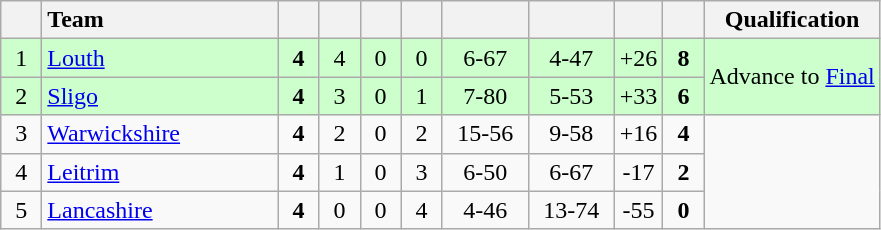<table class="wikitable" style="text-align:center">
<tr>
<th width="20"></th>
<th width="150" style="text-align:left;">Team</th>
<th width="20"></th>
<th width="20"></th>
<th width="20"></th>
<th width="20"></th>
<th width="50"></th>
<th width="50"></th>
<th width="20"></th>
<th width="20"></th>
<th>Qualification</th>
</tr>
<tr style="background:#ccffcc">
<td>1</td>
<td align="left"> <a href='#'>Louth</a></td>
<td><strong>4</strong></td>
<td>4</td>
<td>0</td>
<td>0</td>
<td>6-67</td>
<td>4-47</td>
<td>+26</td>
<td><strong>8</strong></td>
<td rowspan="2">Advance to <a href='#'>Final</a></td>
</tr>
<tr style="background:#ccffcc">
<td>2</td>
<td align="left"> <a href='#'>Sligo</a></td>
<td><strong>4</strong></td>
<td>3</td>
<td>0</td>
<td>1</td>
<td>7-80</td>
<td>5-53</td>
<td>+33</td>
<td><strong>6</strong></td>
</tr>
<tr>
<td>3</td>
<td align="left"> <a href='#'>Warwickshire</a></td>
<td><strong>4</strong></td>
<td>2</td>
<td>0</td>
<td>2</td>
<td>15-56</td>
<td>9-58</td>
<td>+16</td>
<td><strong>4</strong></td>
<td rowspan="3"></td>
</tr>
<tr>
<td>4</td>
<td align="left"> <a href='#'>Leitrim</a></td>
<td><strong>4</strong></td>
<td>1</td>
<td>0</td>
<td>3</td>
<td>6-50</td>
<td>6-67</td>
<td>-17</td>
<td><strong>2</strong></td>
</tr>
<tr>
<td>5</td>
<td align="left"> <a href='#'>Lancashire</a></td>
<td><strong>4</strong></td>
<td>0</td>
<td>0</td>
<td>4</td>
<td>4-46</td>
<td>13-74</td>
<td>-55</td>
<td><strong>0</strong></td>
</tr>
</table>
